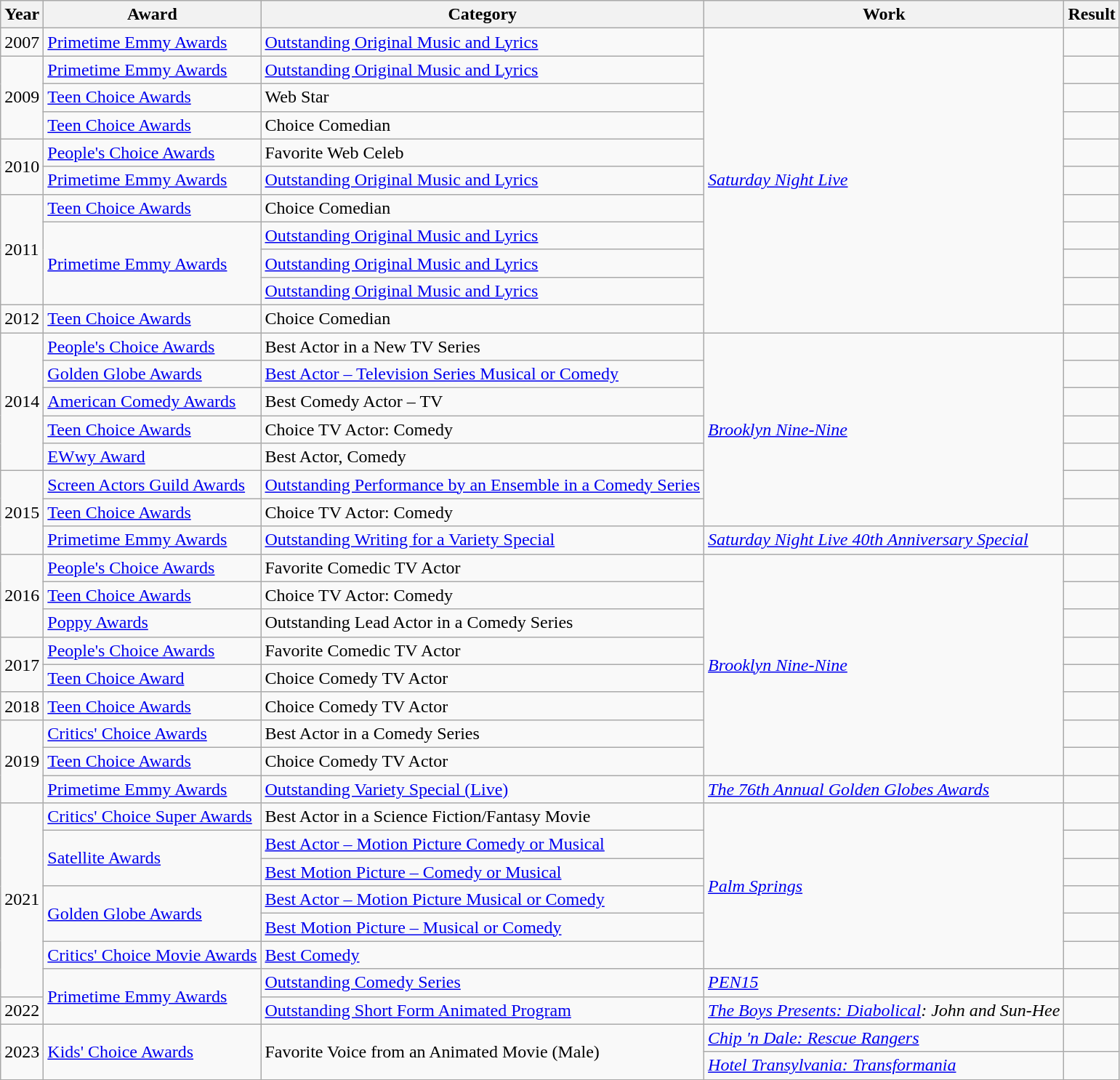<table class="wikitable sortable">
<tr>
<th>Year</th>
<th>Award</th>
<th>Category</th>
<th>Work</th>
<th>Result</th>
</tr>
<tr>
<td>2007</td>
<td><a href='#'>Primetime Emmy Awards</a></td>
<td><a href='#'>Outstanding Original Music and Lyrics</a><br></td>
<td rowspan="11"><em><a href='#'>Saturday Night Live</a></em></td>
<td></td>
</tr>
<tr>
<td rowspan="3">2009</td>
<td><a href='#'>Primetime Emmy Awards</a></td>
<td><a href='#'>Outstanding Original Music and Lyrics</a><br></td>
<td></td>
</tr>
<tr>
<td><a href='#'>Teen Choice Awards</a></td>
<td>Web Star</td>
<td></td>
</tr>
<tr>
<td><a href='#'>Teen Choice Awards</a></td>
<td>Choice Comedian</td>
<td></td>
</tr>
<tr>
<td rowspan="2">2010</td>
<td><a href='#'>People's Choice Awards</a></td>
<td>Favorite Web Celeb</td>
<td></td>
</tr>
<tr>
<td><a href='#'>Primetime Emmy Awards</a></td>
<td><a href='#'>Outstanding Original Music and Lyrics</a><br></td>
<td></td>
</tr>
<tr>
<td rowspan="4">2011</td>
<td><a href='#'>Teen Choice Awards</a></td>
<td>Choice Comedian</td>
<td></td>
</tr>
<tr>
<td rowspan="3"><a href='#'>Primetime Emmy Awards</a></td>
<td><a href='#'>Outstanding Original Music and Lyrics</a><br></td>
<td></td>
</tr>
<tr>
<td><a href='#'>Outstanding Original Music and Lyrics</a><br></td>
<td></td>
</tr>
<tr>
<td><a href='#'>Outstanding Original Music and Lyrics</a><br></td>
<td></td>
</tr>
<tr>
<td>2012</td>
<td><a href='#'>Teen Choice Awards</a></td>
<td>Choice Comedian</td>
<td></td>
</tr>
<tr>
<td rowspan="5">2014</td>
<td><a href='#'>People's Choice Awards</a></td>
<td>Best Actor in a New TV Series</td>
<td rowspan="7"><em><a href='#'>Brooklyn Nine-Nine</a></em></td>
<td></td>
</tr>
<tr>
<td><a href='#'>Golden Globe Awards</a></td>
<td><a href='#'>Best Actor – Television Series Musical or Comedy</a></td>
<td></td>
</tr>
<tr>
<td><a href='#'>American Comedy Awards</a></td>
<td>Best Comedy Actor – TV</td>
<td></td>
</tr>
<tr>
<td><a href='#'>Teen Choice Awards</a></td>
<td>Choice TV Actor: Comedy</td>
<td></td>
</tr>
<tr>
<td><a href='#'>EWwy Award</a></td>
<td>Best Actor, Comedy</td>
<td></td>
</tr>
<tr>
<td rowspan="3">2015</td>
<td><a href='#'>Screen Actors Guild Awards</a></td>
<td><a href='#'>Outstanding Performance by an Ensemble in a Comedy Series</a></td>
<td></td>
</tr>
<tr>
<td><a href='#'>Teen Choice Awards</a></td>
<td>Choice TV Actor: Comedy</td>
<td></td>
</tr>
<tr>
<td><a href='#'>Primetime Emmy Awards</a></td>
<td><a href='#'>Outstanding Writing for a Variety Special</a></td>
<td><em><a href='#'>Saturday Night Live 40th Anniversary Special</a></em></td>
<td></td>
</tr>
<tr>
<td rowspan="3">2016</td>
<td><a href='#'>People's Choice Awards</a></td>
<td>Favorite Comedic TV Actor</td>
<td rowspan="8"><em><a href='#'>Brooklyn Nine-Nine</a></em></td>
<td></td>
</tr>
<tr>
<td><a href='#'>Teen Choice Awards</a></td>
<td>Choice TV Actor: Comedy</td>
<td></td>
</tr>
<tr>
<td><a href='#'>Poppy Awards</a></td>
<td>Outstanding Lead Actor in a Comedy Series</td>
<td></td>
</tr>
<tr>
<td rowspan="2">2017</td>
<td><a href='#'>People's Choice Awards</a></td>
<td>Favorite Comedic TV Actor</td>
<td></td>
</tr>
<tr>
<td><a href='#'>Teen Choice Award</a></td>
<td>Choice Comedy TV Actor</td>
<td></td>
</tr>
<tr>
<td>2018</td>
<td><a href='#'>Teen Choice Awards</a></td>
<td>Choice Comedy TV Actor</td>
<td></td>
</tr>
<tr>
<td rowspan=3>2019</td>
<td><a href='#'>Critics' Choice Awards</a></td>
<td>Best Actor in a Comedy Series</td>
<td></td>
</tr>
<tr>
<td><a href='#'>Teen Choice Awards</a></td>
<td>Choice Comedy TV Actor</td>
<td></td>
</tr>
<tr>
<td><a href='#'>Primetime Emmy Awards</a></td>
<td><a href='#'>Outstanding Variety Special (Live)</a></td>
<td><em><a href='#'>The 76th Annual Golden Globes Awards</a></em></td>
<td></td>
</tr>
<tr>
<td rowspan="7">2021</td>
<td><a href='#'>Critics' Choice Super Awards</a></td>
<td>Best Actor in a Science Fiction/Fantasy Movie</td>
<td rowspan=6><em><a href='#'>Palm Springs</a></em></td>
<td></td>
</tr>
<tr>
<td rowspan=2><a href='#'>Satellite Awards</a></td>
<td><a href='#'>Best Actor – Motion Picture Comedy or Musical</a></td>
<td></td>
</tr>
<tr>
<td><a href='#'>Best Motion Picture – Comedy or Musical</a></td>
<td></td>
</tr>
<tr>
<td rowspan=2><a href='#'>Golden Globe Awards</a></td>
<td><a href='#'>Best Actor – Motion Picture Musical or Comedy</a></td>
<td></td>
</tr>
<tr>
<td><a href='#'>Best Motion Picture – Musical or Comedy</a></td>
<td></td>
</tr>
<tr>
<td><a href='#'>Critics' Choice Movie Awards</a></td>
<td><a href='#'>Best Comedy</a></td>
<td></td>
</tr>
<tr>
<td rowspan="2"><a href='#'>Primetime Emmy Awards</a></td>
<td><a href='#'>Outstanding Comedy Series</a></td>
<td><em><a href='#'>PEN15</a></em></td>
<td></td>
</tr>
<tr>
<td>2022</td>
<td><a href='#'>Outstanding Short Form Animated Program</a></td>
<td><em><a href='#'>The Boys Presents: Diabolical</a>: John and Sun-Hee</em></td>
<td></td>
</tr>
<tr>
<td rowspan="2">2023</td>
<td rowspan="2"><a href='#'>Kids' Choice Awards</a></td>
<td rowspan="2">Favorite Voice from an Animated Movie (Male)</td>
<td><em><a href='#'>Chip 'n Dale: Rescue Rangers</a></em></td>
<td></td>
</tr>
<tr>
<td><em><a href='#'>Hotel Transylvania: Transformania</a></em></td>
<td></td>
</tr>
</table>
